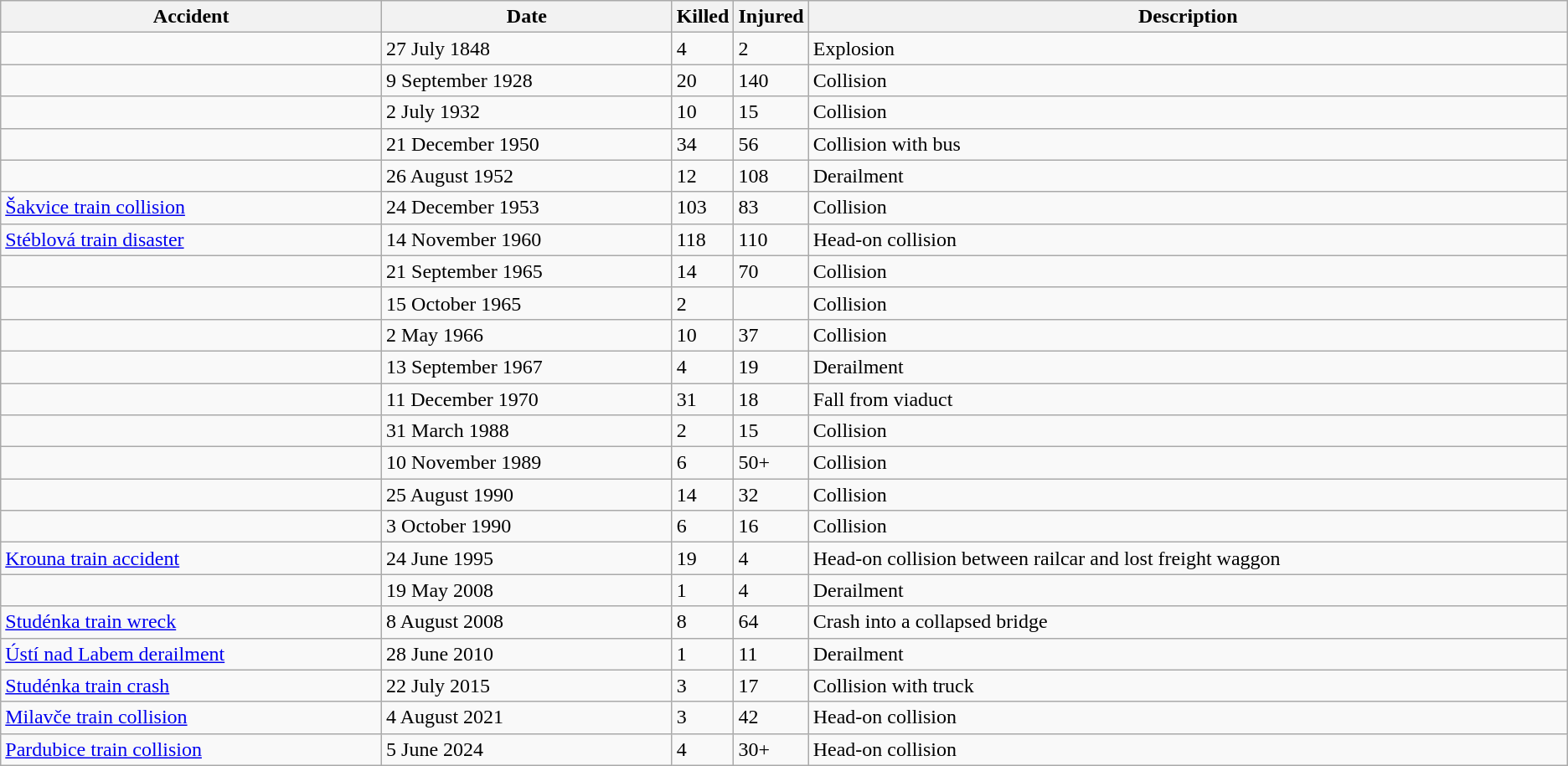<table class="wikitable sortable">
<tr>
<th width="25%">Accident</th>
<th width="19%">Date</th>
<th width="3%">Killed</th>
<th width="3%">Injured</th>
<th width="50%">Description</th>
</tr>
<tr>
<td></td>
<td>27 July 1848</td>
<td>4</td>
<td>2</td>
<td>Explosion</td>
</tr>
<tr>
<td></td>
<td>9 September 1928</td>
<td>20</td>
<td>140</td>
<td>Collision</td>
</tr>
<tr>
<td></td>
<td>2 July 1932</td>
<td>10</td>
<td>15</td>
<td>Collision</td>
</tr>
<tr>
<td></td>
<td>21 December 1950</td>
<td>34</td>
<td>56</td>
<td>Collision with bus</td>
</tr>
<tr>
<td></td>
<td>26 August 1952</td>
<td>12</td>
<td>108</td>
<td>Derailment</td>
</tr>
<tr>
<td><a href='#'>Šakvice train collision</a></td>
<td>24 December 1953</td>
<td>103</td>
<td>83</td>
<td>Collision</td>
</tr>
<tr>
<td><a href='#'>Stéblová train disaster</a></td>
<td>14 November 1960</td>
<td>118</td>
<td>110</td>
<td>Head-on collision</td>
</tr>
<tr>
<td></td>
<td>21 September 1965</td>
<td>14</td>
<td>70</td>
<td>Collision</td>
</tr>
<tr>
<td></td>
<td>15 October 1965</td>
<td>2</td>
<td></td>
<td>Collision</td>
</tr>
<tr>
<td></td>
<td>2 May 1966</td>
<td>10</td>
<td>37</td>
<td>Collision</td>
</tr>
<tr>
<td></td>
<td>13 September 1967</td>
<td>4</td>
<td>19</td>
<td>Derailment</td>
</tr>
<tr>
<td></td>
<td>11 December 1970</td>
<td>31</td>
<td>18</td>
<td>Fall from viaduct</td>
</tr>
<tr>
<td></td>
<td>31 March 1988</td>
<td>2</td>
<td>15</td>
<td>Collision</td>
</tr>
<tr>
<td></td>
<td>10 November 1989</td>
<td>6</td>
<td>50+</td>
<td>Collision</td>
</tr>
<tr>
<td></td>
<td>25 August 1990</td>
<td>14</td>
<td>32</td>
<td>Collision</td>
</tr>
<tr>
<td></td>
<td>3 October 1990</td>
<td>6</td>
<td>16</td>
<td>Collision</td>
</tr>
<tr>
<td><a href='#'>Krouna train accident</a></td>
<td>24 June 1995</td>
<td>19</td>
<td>4</td>
<td>Head-on collision between railcar and lost freight waggon</td>
</tr>
<tr>
<td></td>
<td>19 May 2008</td>
<td>1</td>
<td>4</td>
<td>Derailment</td>
</tr>
<tr>
<td><a href='#'>Studénka train wreck</a></td>
<td>8 August 2008</td>
<td>8</td>
<td>64</td>
<td>Crash into a collapsed bridge</td>
</tr>
<tr>
<td><a href='#'>Ústí nad Labem derailment</a></td>
<td>28 June 2010</td>
<td>1</td>
<td>11</td>
<td>Derailment</td>
</tr>
<tr>
<td><a href='#'>Studénka train crash</a></td>
<td>22 July 2015</td>
<td>3</td>
<td>17</td>
<td>Collision with truck</td>
</tr>
<tr>
<td><a href='#'>Milavče train collision</a></td>
<td>4 August 2021</td>
<td>3</td>
<td>42</td>
<td>Head-on collision</td>
</tr>
<tr>
<td><a href='#'>Pardubice train collision</a></td>
<td>5 June 2024</td>
<td>4</td>
<td>30+</td>
<td>Head-on collision</td>
</tr>
</table>
